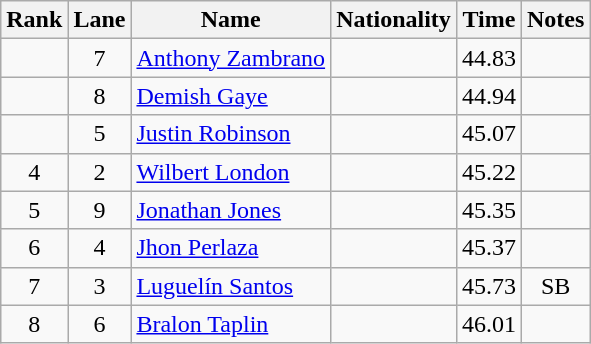<table class="wikitable sortable" style="text-align:center">
<tr>
<th>Rank</th>
<th>Lane</th>
<th>Name</th>
<th>Nationality</th>
<th>Time</th>
<th>Notes</th>
</tr>
<tr>
<td></td>
<td>7</td>
<td align=left><a href='#'>Anthony Zambrano</a></td>
<td align=left></td>
<td>44.83</td>
<td></td>
</tr>
<tr>
<td></td>
<td>8</td>
<td align=left><a href='#'>Demish Gaye</a></td>
<td align=left></td>
<td>44.94</td>
<td></td>
</tr>
<tr>
<td></td>
<td>5</td>
<td align=left><a href='#'>Justin Robinson</a></td>
<td align=left></td>
<td>45.07</td>
<td></td>
</tr>
<tr>
<td>4</td>
<td>2</td>
<td align=left><a href='#'>Wilbert London</a></td>
<td align=left></td>
<td>45.22</td>
<td></td>
</tr>
<tr>
<td>5</td>
<td>9</td>
<td align=left><a href='#'>Jonathan Jones</a></td>
<td align=left></td>
<td>45.35</td>
<td></td>
</tr>
<tr>
<td>6</td>
<td>4</td>
<td align=left><a href='#'>Jhon Perlaza</a></td>
<td align=left></td>
<td>45.37</td>
<td></td>
</tr>
<tr>
<td>7</td>
<td>3</td>
<td align=left><a href='#'>Luguelín Santos</a></td>
<td align=left></td>
<td>45.73</td>
<td>SB</td>
</tr>
<tr>
<td>8</td>
<td>6</td>
<td align=left><a href='#'>Bralon Taplin</a></td>
<td align=left></td>
<td>46.01</td>
<td></td>
</tr>
</table>
